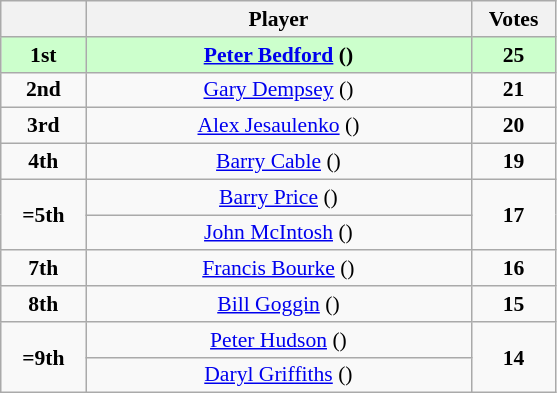<table class="wikitable" style="text-align: center; font-size: 90%;">
<tr>
<th width="50"></th>
<th width="250">Player</th>
<th width="50">Votes</th>
</tr>
<tr style="background: #CCFFCC; font-weight: bold;">
<td><strong>1st</strong></td>
<td><a href='#'>Peter Bedford</a> ()</td>
<td><strong>25</strong></td>
</tr>
<tr>
<td><strong>2nd</strong></td>
<td><a href='#'>Gary Dempsey</a> ()</td>
<td><strong>21</strong></td>
</tr>
<tr>
<td><strong>3rd</strong></td>
<td><a href='#'>Alex Jesaulenko</a> ()</td>
<td><strong>20</strong></td>
</tr>
<tr>
<td><strong>4th</strong></td>
<td><a href='#'>Barry Cable</a> ()</td>
<td><strong>19</strong></td>
</tr>
<tr>
<td rowspan=2><strong>=5th</strong></td>
<td><a href='#'>Barry Price</a> ()</td>
<td rowspan=2><strong>17</strong></td>
</tr>
<tr>
<td><a href='#'>John McIntosh</a> ()</td>
</tr>
<tr>
<td><strong>7th</strong></td>
<td><a href='#'>Francis Bourke</a> ()</td>
<td><strong>16</strong></td>
</tr>
<tr>
<td><strong>8th</strong></td>
<td><a href='#'>Bill Goggin</a> ()</td>
<td><strong>15</strong></td>
</tr>
<tr>
<td rowspan=2><strong>=9th</strong></td>
<td><a href='#'>Peter Hudson</a> ()</td>
<td rowspan=2><strong>14</strong></td>
</tr>
<tr>
<td><a href='#'>Daryl Griffiths</a> ()</td>
</tr>
</table>
